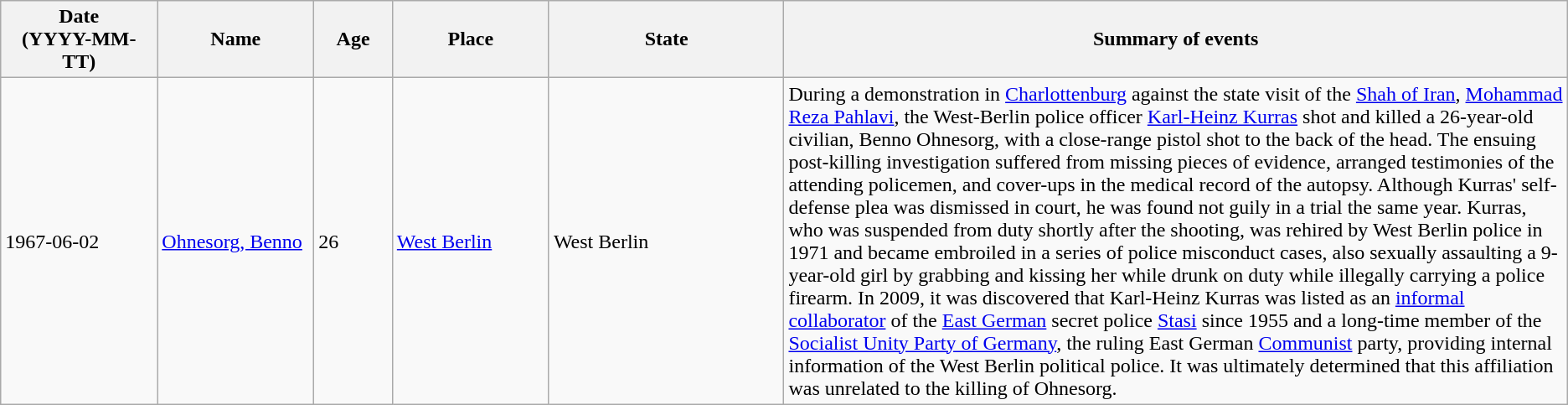<table class="wikitable sortable static-row-numbers static-row-header-text">
<tr>
<th style="width:10%;">Date<br>(YYYY-MM-TT)</th>
<th style="width:10%;">Name</th>
<th style="width:5%;">Age</th>
<th style="width:10%;">Place</th>
<th style="width:15%;">State</th>
<th style="width:50%;">Summary of events</th>
</tr>
<tr>
<td>1967-06-02</td>
<td><a href='#'>Ohnesorg, Benno</a></td>
<td>26</td>
<td><a href='#'>West Berlin</a></td>
<td>West Berlin</td>
<td>During a demonstration in <a href='#'>Charlottenburg</a> against the state visit of the <a href='#'>Shah of Iran</a>, <a href='#'>Mohammad Reza Pahlavi</a>, the West-Berlin police officer <a href='#'>Karl-Heinz Kurras</a> shot and killed a 26-year-old civilian, Benno Ohnesorg, with a close-range pistol shot to the back of the head. The ensuing post-killing investigation suffered from missing pieces of evidence, arranged testimonies of the attending policemen, and cover-ups in the medical record of the autopsy. Although Kurras' self-defense plea was dismissed in court, he was found not guily in a trial the same year. Kurras, who was suspended from duty shortly after the shooting, was rehired by West Berlin police in 1971 and became embroiled in a series of police misconduct cases, also sexually assaulting a 9-year-old girl by grabbing and kissing her while drunk on duty while illegally carrying a police firearm. In 2009, it was discovered that Karl-Heinz Kurras was listed as an <a href='#'>informal collaborator</a> of the <a href='#'>East German</a> secret police <a href='#'>Stasi</a> since 1955 and a long-time member of the <a href='#'>Socialist Unity Party of Germany</a>, the ruling East German <a href='#'>Communist</a> party, providing internal information of the West Berlin political police. It was ultimately determined that this affiliation was unrelated to the killing of Ohnesorg.</td>
</tr>
</table>
